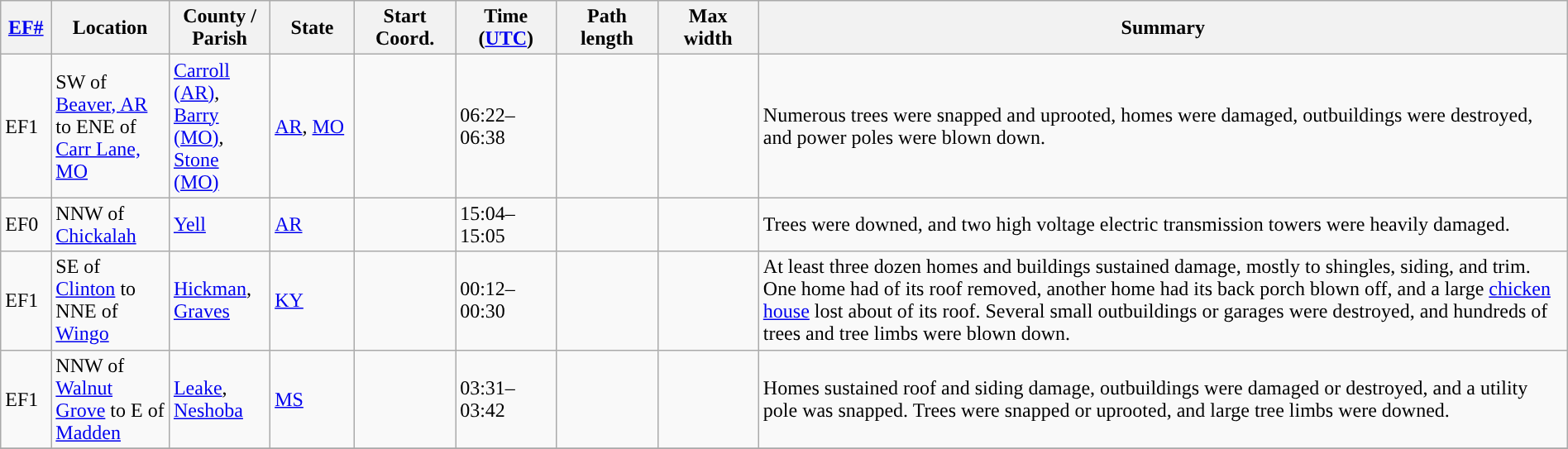<table class="wikitable sortable" style="width:100%;">
<tr>
<th scope="col"  style="width:3%; text-align:center;"><a href='#'>EF#</a></th>
<th scope="col"  style="width:7%; text-align:center;" class="unsortable">Location</th>
<th scope="col"  style="width:6%; text-align:center;" class="unsortable">County / Parish</th>
<th scope="col"  style="width:5%; text-align:center;">State</th>
<th scope="col"  style="width:6%; text-align:center;">Start Coord.</th>
<th scope="col"  style="width:6%; text-align:center;">Time (<a href='#'>UTC</a>)</th>
<th scope="col"  style="width:6%; text-align:center;">Path length</th>
<th scope="col"  style="width:6%; text-align:center;">Max width</th>
<th scope="col" class="unsortable" style="width:48%; text-align:center;">Summary</th>
</tr>
<tr>
<td>EF1</td>
<td>SW of <a href='#'>Beaver, AR</a> to ENE of <a href='#'>Carr Lane, MO</a></td>
<td><a href='#'>Carroll (AR)</a>, <a href='#'>Barry (MO)</a>, <a href='#'>Stone (MO)</a></td>
<td><a href='#'>AR</a>, <a href='#'>MO</a></td>
<td></td>
<td>06:22–06:38</td>
<td></td>
<td></td>
<td>Numerous trees were snapped and uprooted, homes were damaged, outbuildings were destroyed, and power poles were blown down.<br></td>
</tr>
<tr>
<td>EF0</td>
<td>NNW of <a href='#'>Chickalah</a></td>
<td><a href='#'>Yell</a></td>
<td><a href='#'>AR</a></td>
<td></td>
<td>15:04–15:05</td>
<td></td>
<td></td>
<td>Trees were downed, and two high voltage electric transmission towers were heavily damaged.</td>
</tr>
<tr>
<td>EF1</td>
<td>SE of <a href='#'>Clinton</a> to NNE of <a href='#'>Wingo</a></td>
<td><a href='#'>Hickman</a>, <a href='#'>Graves</a></td>
<td><a href='#'>KY</a></td>
<td></td>
<td>00:12–00:30</td>
<td></td>
<td></td>
<td>At least three dozen homes and buildings sustained damage, mostly to shingles, siding, and trim. One home had  of its roof removed, another home had its back porch blown off, and a large <a href='#'>chicken house</a> lost about  of its roof. Several small outbuildings or garages were destroyed, and hundreds of trees and tree limbs were blown down.</td>
</tr>
<tr>
<td>EF1</td>
<td>NNW of <a href='#'>Walnut Grove</a> to E of <a href='#'>Madden</a></td>
<td><a href='#'>Leake</a>, <a href='#'>Neshoba</a></td>
<td><a href='#'>MS</a></td>
<td></td>
<td>03:31–03:42</td>
<td></td>
<td></td>
<td>Homes sustained roof and siding damage, outbuildings were damaged or destroyed, and a utility pole was snapped. Trees were snapped or uprooted, and large tree limbs were downed.</td>
</tr>
<tr>
</tr>
</table>
